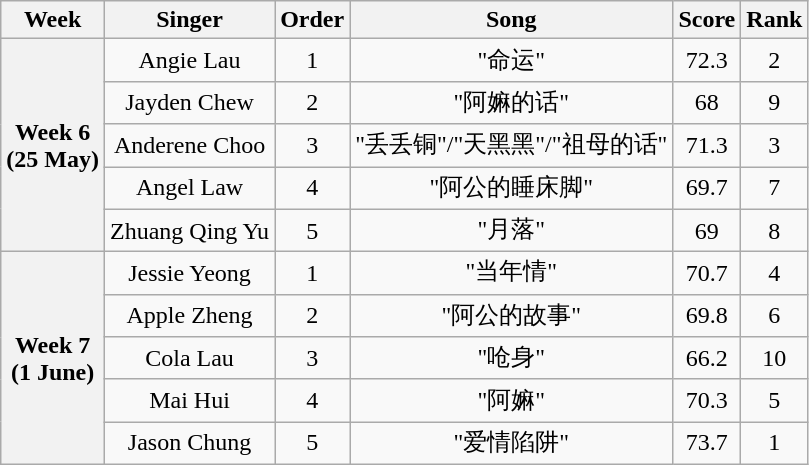<table class="wikitable plainrowheaders" style="text-align:center;">
<tr>
<th scope="col">Week</th>
<th scope="col">Singer</th>
<th scope="col">Order</th>
<th scope="col">Song</th>
<th scope="col">Score</th>
<th scope="col">Rank</th>
</tr>
<tr>
<th rowspan="5">Week 6<br>(25 May)</th>
<td>Angie Lau</td>
<td>1</td>
<td>"命运"</td>
<td>72.3</td>
<td>2</td>
</tr>
<tr>
<td>Jayden Chew</td>
<td>2</td>
<td>"阿嫲的话"</td>
<td>68</td>
<td>9</td>
</tr>
<tr>
<td>Anderene Choo</td>
<td>3</td>
<td>"丢丢铜"/"天黑黑"/"祖母的话"</td>
<td>71.3</td>
<td>3</td>
</tr>
<tr>
<td>Angel Law</td>
<td>4</td>
<td>"阿公的睡床脚"</td>
<td>69.7</td>
<td>7</td>
</tr>
<tr>
<td>Zhuang Qing Yu</td>
<td>5</td>
<td>"月落"</td>
<td>69</td>
<td>8</td>
</tr>
<tr>
<th rowspan="5">Week 7<br>(1 June)</th>
<td>Jessie Yeong</td>
<td>1</td>
<td>"当年情"</td>
<td>70.7</td>
<td>4</td>
</tr>
<tr>
<td>Apple Zheng</td>
<td>2</td>
<td>"阿公的故事"</td>
<td>69.8</td>
<td>6</td>
</tr>
<tr>
<td>Cola Lau</td>
<td>3</td>
<td>"呛身"</td>
<td>66.2</td>
<td>10</td>
</tr>
<tr>
<td>Mai Hui</td>
<td>4</td>
<td>"阿嫲"</td>
<td>70.3</td>
<td>5</td>
</tr>
<tr>
<td>Jason Chung</td>
<td>5</td>
<td>"爱情陷阱"</td>
<td>73.7</td>
<td>1</td>
</tr>
</table>
